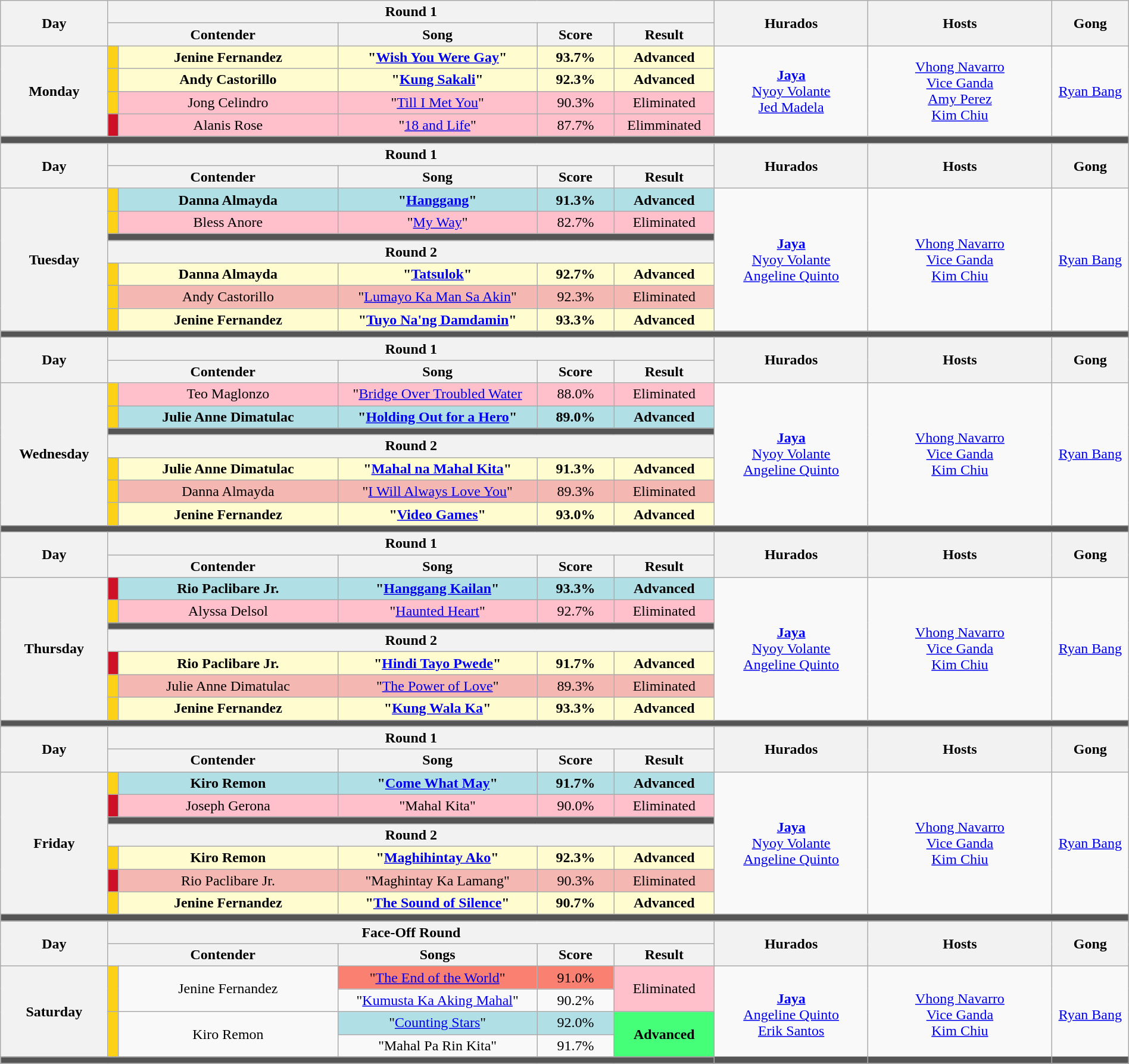<table class="wikitable mw-collapsible mw-collapsed" style="text-align:center; width:100%;">
<tr>
<th rowspan="2" width="07%">Day</th>
<th colspan="5">Round 1</th>
<th rowspan="2" width="10%">Hurados</th>
<th rowspan="2" width="12%">Hosts</th>
<th rowspan="2" width="05%">Gong</th>
</tr>
<tr>
<th width="15%"  colspan=2>Contender</th>
<th width="13%">Song</th>
<th width="05%">Score</th>
<th width="05%">Result</th>
</tr>
<tr>
<th rowspan="4">Monday<br><small></small></th>
<th style="background-color:#FCD116;"></th>
<td style="background:#FFFDD0;"><strong>Jenine Fernandez</strong></td>
<td style="background:#FFFDD0;"><strong>"<a href='#'>Wish You Were Gay</a>"</strong></td>
<td style="background:#FFFDD0;"><strong>93.7%</strong></td>
<td style="background:#FFFDD0;"><strong>Advanced</strong></td>
<td rowspan="4"><strong><a href='#'>Jaya</a></strong><br><a href='#'>Nyoy Volante</a><br><a href='#'>Jed Madela</a></td>
<td rowspan="4"><a href='#'>Vhong Navarro</a><br><a href='#'>Vice Ganda</a><br><a href='#'>Amy Perez</a><br><a href='#'>Kim Chiu</a></td>
<td rowspan="4"><a href='#'>Ryan Bang</a></td>
</tr>
<tr>
<th style="background-color:#FCD116;"></th>
<td style="background:#FFFDD0;"><strong>Andy Castorillo</strong></td>
<td style="background:#FFFDD0;"><strong>"<a href='#'>Kung Sakali</a>"</strong></td>
<td style="background:#FFFDD0;"><strong>92.3%</strong></td>
<td style="background:#FFFDD0;"><strong>Advanced</strong></td>
</tr>
<tr>
<th style="background-color:#FCD116;"></th>
<td style="background:pink;">Jong Celindro</td>
<td style="background:pink;">"<a href='#'>Till I Met You</a>"</td>
<td style="background:pink;">90.3%</td>
<td style="background:pink;">Eliminated</td>
</tr>
<tr>
<th style="background-color:#CE1126;"></th>
<td style="background:pink;">Alanis Rose</td>
<td style="background:pink;">"<a href='#'>18 and Life</a>"</td>
<td style="background:pink;">87.7%</td>
<td style="background:pink;">Elimminated</td>
</tr>
<tr>
<th colspan="12" style="background:#555;"></th>
</tr>
<tr>
<th rowspan="2" width="07%">Day</th>
<th colspan="5">Round 1</th>
<th rowspan="2" width="10%">Hurados</th>
<th rowspan="2" width="12%">Hosts</th>
<th rowspan="2" width="05%">Gong</th>
</tr>
<tr>
<th width="15%"  colspan=2>Contender</th>
<th width="13%">Song</th>
<th width="05%">Score</th>
<th width="05%">Result</th>
</tr>
<tr>
<th rowspan="7">Tuesday<br><small></small></th>
<th style="background-color:#FCD116;"></th>
<td style="background:#B0E0E6;"><strong>Danna Almayda</strong></td>
<td style="background:#B0E0E6;"><strong>"<a href='#'>Hanggang</a>"</strong></td>
<td style="background:#B0E0E6;"><strong>91.3%</strong></td>
<td style="background:#B0E0E6;"><strong>Advanced</strong></td>
<td rowspan="7"><strong><a href='#'>Jaya</a></strong><br><a href='#'>Nyoy Volante</a><br><a href='#'>Angeline Quinto</a></td>
<td rowspan="7"><a href='#'>Vhong Navarro</a><br><a href='#'>Vice Ganda</a><br><a href='#'>Kim Chiu</a></td>
<td rowspan="7"><a href='#'>Ryan Bang</a></td>
</tr>
<tr>
<th style="background-color:#FCD116;"></th>
<td style="background:pink;">Bless Anore</td>
<td style="background:pink;">"<a href='#'>My Way</a>"</td>
<td style="background:pink;">82.7%</td>
<td style="background:pink;">Eliminated</td>
</tr>
<tr>
<th colspan="5" style="background:#555;"></th>
</tr>
<tr>
<th colspan="5">Round 2</th>
</tr>
<tr>
<th style="background-color:#FCD116;"></th>
<td style="background:#FFFDD0;"><strong>Danna Almayda</strong></td>
<td style="background:#FFFDD0;"><strong>"<a href='#'>Tatsulok</a>"</strong></td>
<td style="background:#FFFDD0;"><strong>92.7%</strong></td>
<td style="background:#FFFDD0;"><strong>Advanced</strong></td>
</tr>
<tr>
<th style="background-color:#FCD116;"></th>
<td style="background:#F5B7B1;">Andy Castorillo</td>
<td style="background:#F5B7B1;">"<a href='#'>Lumayo Ka Man Sa Akin</a>"</td>
<td style="background:#F5B7B1;">92.3%</td>
<td style="background:#F5B7B1;">Eliminated</td>
</tr>
<tr>
<th style="background-color:#FCD116;"></th>
<td style="background:#FFFDD0;"><strong>Jenine Fernandez</strong></td>
<td style="background:#FFFDD0;"><strong>"<a href='#'>Tuyo Na'ng Damdamin</a>"</strong></td>
<td style="background:#FFFDD0;"><strong>93.3%</strong></td>
<td style="background:#FFFDD0;"><strong>Advanced</strong></td>
</tr>
<tr>
<th colspan="12" style="background:#555;"></th>
</tr>
<tr>
<th rowspan="2" width="07%">Day</th>
<th colspan="5">Round 1</th>
<th rowspan="2" width="10%">Hurados</th>
<th rowspan="2" width="12%">Hosts</th>
<th rowspan="2" width="05%">Gong</th>
</tr>
<tr>
<th width="15%"  colspan=2>Contender</th>
<th width="13%">Song</th>
<th width="05%">Score</th>
<th width="05%">Result</th>
</tr>
<tr>
<th rowspan="7">Wednesday<br><small></small></th>
<th style="background-color:#FCD116;"></th>
<td style="background:pink;">Teo Maglonzo</td>
<td style="background:pink;">"<a href='#'>Bridge Over Troubled Water</a></td>
<td style="background:pink;">88.0%</td>
<td style="background:pink;">Eliminated</td>
<td rowspan="7"><strong><a href='#'>Jaya</a></strong><br><a href='#'>Nyoy Volante</a><br><a href='#'>Angeline Quinto</a></td>
<td rowspan="7"><a href='#'>Vhong Navarro</a><br><a href='#'>Vice Ganda</a><br><a href='#'>Kim Chiu</a></td>
<td rowspan="7"><a href='#'>Ryan Bang</a></td>
</tr>
<tr>
<th style="background-color:#FCD116;"></th>
<td style="background:#B0E0E6;"><strong>Julie Anne Dimatulac</strong></td>
<td style="background:#B0E0E6;"><strong>"<a href='#'>Holding Out for a Hero</a>"</strong></td>
<td style="background:#B0E0E6;"><strong>89.0%</strong></td>
<td style="background:#B0E0E6;"><strong>Advanced</strong></td>
</tr>
<tr>
<th colspan="5" style="background:#555;"></th>
</tr>
<tr>
<th colspan="5">Round 2</th>
</tr>
<tr>
<th style="background-color:#FCD116;"></th>
<td style="background:#FFFDD0;"><strong>Julie Anne Dimatulac</strong></td>
<td style="background:#FFFDD0;"><strong>"<a href='#'>Mahal na Mahal Kita</a>"</strong></td>
<td style="background:#FFFDD0;"><strong>91.3%</strong></td>
<td style="background:#FFFDD0;"><strong>Advanced</strong></td>
</tr>
<tr>
<th style="background-color:#FCD116;"></th>
<td style="background:#F5B7B1;">Danna Almayda</td>
<td style="background:#F5B7B1;">"<a href='#'>I Will Always Love You</a>"</td>
<td style="background:#F5B7B1;">89.3%</td>
<td style="background:#F5B7B1;">Eliminated</td>
</tr>
<tr>
<th style="background-color:#FCD116;"></th>
<td style="background:#FFFDD0;"><strong>Jenine Fernandez</strong></td>
<td style="background:#FFFDD0;"><strong>"<a href='#'>Video Games</a>"</strong></td>
<td style="background:#FFFDD0;"><strong>93.0%</strong></td>
<td style="background:#FFFDD0;"><strong>Advanced</strong></td>
</tr>
<tr>
<th colspan="10" style="background:#555;"></th>
</tr>
<tr>
<th rowspan="2" width="07%">Day</th>
<th colspan="5">Round 1</th>
<th rowspan="2" width="10%">Hurados</th>
<th rowspan="2" width="12%">Hosts</th>
<th rowspan="2" width="05%">Gong</th>
</tr>
<tr>
<th width="15%"  colspan=2>Contender</th>
<th width="13%">Song</th>
<th width="05%">Score</th>
<th width="05%">Result</th>
</tr>
<tr>
<th rowspan="7">Thursday<br><small></small></th>
<th style="background-color:#CE1126;"></th>
<td style="background:#B0E0E6;"><strong>Rio Paclibare Jr.</strong></td>
<td style="background:#B0E0E6;"><strong>"<a href='#'>Hanggang Kailan</a>"</strong></td>
<td style="background:#B0E0E6;"><strong>93.3%</strong></td>
<td style="background:#B0E0E6;"><strong>Advanced</strong></td>
<td rowspan="7"><strong><a href='#'>Jaya</a></strong><br><a href='#'>Nyoy Volante</a><br><a href='#'>Angeline Quinto</a></td>
<td rowspan="7"><a href='#'>Vhong Navarro</a><br><a href='#'>Vice Ganda</a><br><a href='#'>Kim Chiu</a></td>
<td rowspan="7"><a href='#'>Ryan Bang</a></td>
</tr>
<tr>
<th style="background-color:#FCD116;"></th>
<td style="background:pink;">Alyssa Delsol</td>
<td style="background:pink;">"<a href='#'>Haunted Heart</a>"</td>
<td style="background:pink;">92.7%</td>
<td style="background:pink;">Eliminated</td>
</tr>
<tr>
<th colspan="5" style="background:#555;"></th>
</tr>
<tr>
<th colspan="5">Round 2</th>
</tr>
<tr>
<th style="background-color:#CE1126;"></th>
<td style="background:#FFFDD0;"><strong>Rio Paclibare Jr.</strong></td>
<td style="background:#FFFDD0;"><strong>"<a href='#'>Hindi Tayo Pwede</a>"</strong></td>
<td style="background:#FFFDD0;"><strong>91.7%</strong></td>
<td style="background:#FFFDD0;"><strong>Advanced</strong></td>
</tr>
<tr>
<th style="background-color:#FCD116;"></th>
<td style="background:#F5B7B1;">Julie Anne Dimatulac</td>
<td style="background:#F5B7B1;">"<a href='#'>The Power of Love</a>"</td>
<td style="background:#F5B7B1;">89.3%</td>
<td style="background:#F5B7B1;">Eliminated</td>
</tr>
<tr>
<th style="background-color:#FCD116;"></th>
<td style="background:#FFFDD0;"><strong>Jenine Fernandez</strong></td>
<td style="background:#FFFDD0;"><strong>"<a href='#'>Kung Wala Ka</a>"</strong></td>
<td style="background:#FFFDD0;"><strong>93.3%</strong></td>
<td style="background:#FFFDD0;"><strong>Advanced</strong></td>
</tr>
<tr>
<th colspan="10" style="background:#555;"></th>
</tr>
<tr>
<th rowspan="2" width="07%">Day</th>
<th colspan="5">Round 1</th>
<th rowspan="2" width="10%">Hurados</th>
<th rowspan="2" width="12%">Hosts</th>
<th rowspan="2" width="05%">Gong</th>
</tr>
<tr>
<th width="15%"  colspan=2>Contender</th>
<th width="13%">Song</th>
<th width="05%">Score</th>
<th width="05%">Result</th>
</tr>
<tr>
<th rowspan="7">Friday<br><small></small></th>
<th style="background-color:#FCD116;"></th>
<td style="background:#B0E0E6;"><strong>Kiro Remon</strong></td>
<td style="background:#B0E0E6;"><strong>"<a href='#'>Come What May</a>"</strong></td>
<td style="background:#B0E0E6;"><strong>91.7%</strong></td>
<td style="background:#B0E0E6;"><strong>Advanced</strong></td>
<td rowspan="7"><strong><a href='#'>Jaya</a></strong><br><a href='#'>Nyoy Volante</a><br><a href='#'>Angeline Quinto</a></td>
<td rowspan="7"><a href='#'>Vhong Navarro</a><br><a href='#'>Vice Ganda</a><br><a href='#'>Kim Chiu</a></td>
<td rowspan="7"><a href='#'>Ryan Bang</a></td>
</tr>
<tr>
<th style="background-color:#CE1126;"></th>
<td style="background:pink;">Joseph Gerona</td>
<td style="background:pink;">"Mahal Kita"</td>
<td style="background:pink;">90.0%</td>
<td style="background:pink;">Eliminated</td>
</tr>
<tr>
<th colspan="5" style="background:#555;"></th>
</tr>
<tr>
<th colspan="5">Round 2</th>
</tr>
<tr>
<th style="background-color:#FCD116;"></th>
<td style="background:#FFFDD0;"><strong>Kiro Remon</strong></td>
<td style="background:#FFFDD0;"><strong>"<a href='#'>Maghihintay Ako</a>"</strong></td>
<td style="background:#FFFDD0;"><strong>92.3%</strong></td>
<td style="background:#FFFDD0;"><strong>Advanced</strong></td>
</tr>
<tr>
<th style="background-color:#CE1126;"></th>
<td style="background:#F5B7B1;">Rio Paclibare Jr.</td>
<td style="background:#F5B7B1;">"Maghintay Ka Lamang"</td>
<td style="background:#F5B7B1;">90.3%</td>
<td style="background:#F5B7B1;">Eliminated</td>
</tr>
<tr>
<th style="background-color:#FCD116;"></th>
<td style="background:#FFFDD0;"><strong>Jenine Fernandez</strong></td>
<td style="background:#FFFDD0;"><strong>"<a href='#'>The Sound of Silence</a>"</strong></td>
<td style="background:#FFFDD0;"><strong>90.7%</strong></td>
<td style="background:#FFFDD0;"><strong>Advanced</strong></td>
</tr>
<tr>
<th colspan="10" style="background:#555;"></th>
</tr>
<tr>
<th rowspan="2" width="07%">Day</th>
<th colspan="5">Face-Off Round</th>
<th rowspan="2" width="10%">Hurados</th>
<th rowspan="2" width="12%">Hosts</th>
<th rowspan="2" width="05%">Gong</th>
</tr>
<tr>
<th width="15%"  colspan=2>Contender</th>
<th width="13%">Songs</th>
<th width="05%">Score</th>
<th width="05%">Result</th>
</tr>
<tr>
<th rowspan="4">Saturday<br><small></small></th>
<th rowspan="2" style="background:#FCD116;"></th>
<td rowspan="2" style="background:_;">Jenine Fernandez</td>
<td style="background:salmon;">"<a href='#'>The End of the World</a>"</td>
<td style="background:salmon;">91.0%</td>
<td rowspan="2" style="background:pink;">Eliminated</td>
<td rowspan="7"><strong><a href='#'>Jaya</a></strong><br><a href='#'>Angeline Quinto</a><br><a href='#'>Erik Santos</a></td>
<td rowspan="7"><a href='#'>Vhong Navarro</a><br><a href='#'>Vice Ganda</a><br><a href='#'>Kim Chiu</a></td>
<td rowspan="7"><a href='#'>Ryan Bang</a></td>
</tr>
<tr>
<td>"<a href='#'>Kumusta Ka Aking Mahal</a>"</td>
<td>90.2%</td>
</tr>
<tr>
<th rowspan="2" style="background:#FCD116;"></th>
<td rowspan="2" style="background:_;">Kiro Remon</td>
<td style="background:#B0E0E6;">"<a href='#'>Counting Stars</a>"</td>
<td style="background:#B0E0E6;">92.0%</td>
<td rowspan="2" style="background:#44ff77;"><strong>Advanced</strong></td>
</tr>
<tr>
<td>"Mahal Pa Rin Kita"</td>
<td>91.7%</td>
</tr>
<tr>
<th colspan="10" style="background:#555;"></th>
</tr>
</table>
